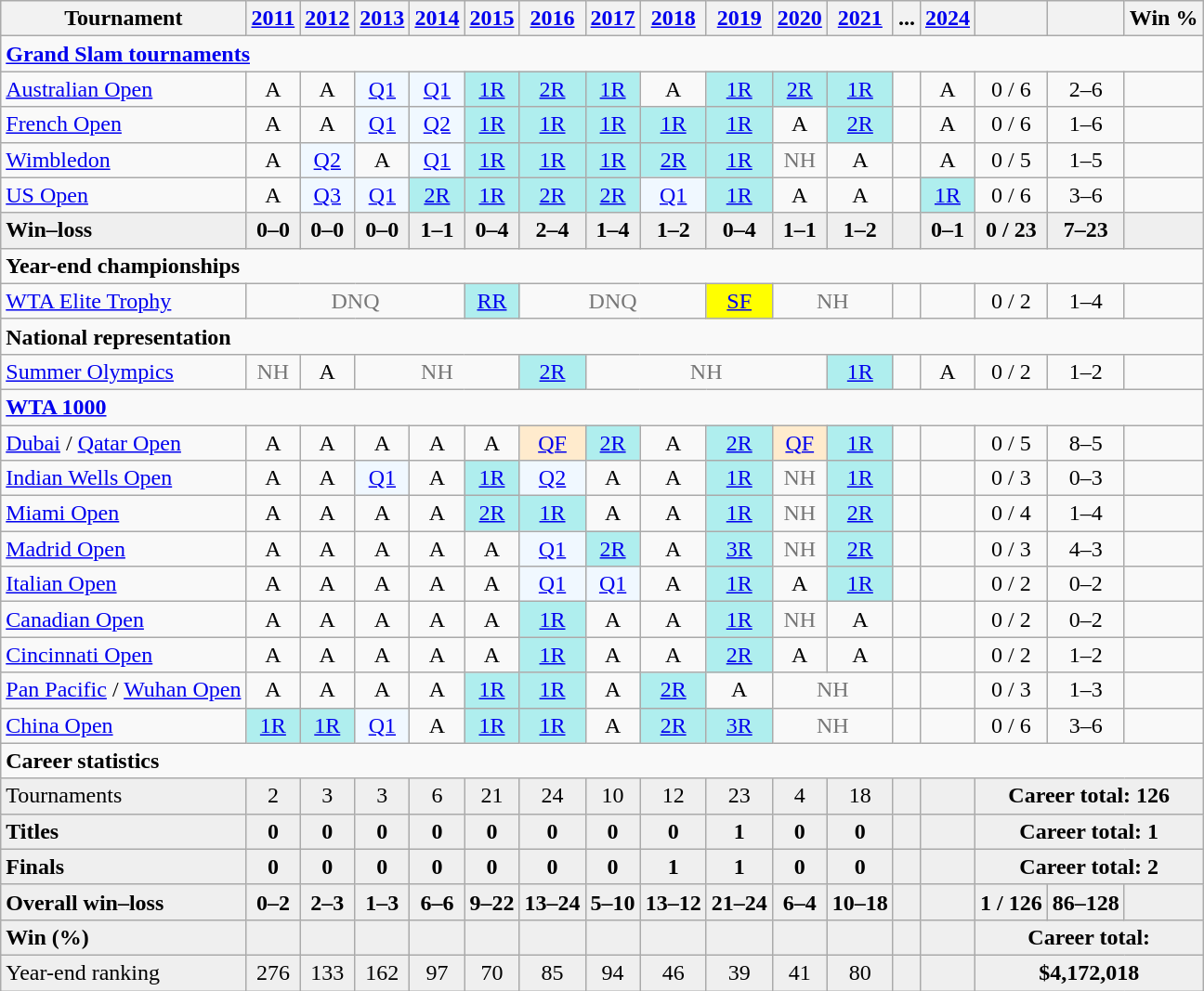<table class="wikitable nowrap" style=text-align:center>
<tr>
<th>Tournament</th>
<th><a href='#'>2011</a></th>
<th><a href='#'>2012</a></th>
<th><a href='#'>2013</a></th>
<th><a href='#'>2014</a></th>
<th><a href='#'>2015</a></th>
<th><a href='#'>2016</a></th>
<th><a href='#'>2017</a></th>
<th><a href='#'>2018</a></th>
<th><a href='#'>2019</a></th>
<th><a href='#'>2020</a></th>
<th><a href='#'>2021</a></th>
<th>...</th>
<th><a href='#'>2024</a></th>
<th></th>
<th></th>
<th>Win %</th>
</tr>
<tr>
<td colspan="17" align="left"><strong><a href='#'>Grand Slam tournaments</a></strong></td>
</tr>
<tr>
<td align=left><a href='#'>Australian Open</a></td>
<td>A</td>
<td>A</td>
<td bgcolor=f0f8ff><a href='#'>Q1</a></td>
<td bgcolor=f0f8ff><a href='#'>Q1</a></td>
<td bgcolor=afeeee><a href='#'>1R</a></td>
<td bgcolor=afeeee><a href='#'>2R</a></td>
<td bgcolor=afeeee><a href='#'>1R</a></td>
<td>A</td>
<td bgcolor=afeeee><a href='#'>1R</a></td>
<td bgcolor=afeeee><a href='#'>2R</a></td>
<td bgcolor=afeeee><a href='#'>1R</a></td>
<td></td>
<td>A</td>
<td>0 / 6</td>
<td>2–6</td>
<td></td>
</tr>
<tr>
<td align=left><a href='#'>French Open</a></td>
<td>A</td>
<td>A</td>
<td bgcolor=f0f8ff><a href='#'>Q1</a></td>
<td bgcolor=f0f8ff><a href='#'>Q2</a></td>
<td bgcolor=afeeee><a href='#'>1R</a></td>
<td bgcolor=afeeee><a href='#'>1R</a></td>
<td bgcolor=afeeee><a href='#'>1R</a></td>
<td bgcolor=afeeee><a href='#'>1R</a></td>
<td bgcolor=afeeee><a href='#'>1R</a></td>
<td>A</td>
<td bgcolor=afeeee><a href='#'>2R</a></td>
<td></td>
<td>A</td>
<td>0 / 6</td>
<td>1–6</td>
<td></td>
</tr>
<tr>
<td align=left><a href='#'>Wimbledon</a></td>
<td>A</td>
<td bgcolor=f0f8ff><a href='#'>Q2</a></td>
<td>A</td>
<td bgcolor=f0f8ff><a href='#'>Q1</a></td>
<td bgcolor=afeeee><a href='#'>1R</a></td>
<td bgcolor=afeeee><a href='#'>1R</a></td>
<td bgcolor=afeeee><a href='#'>1R</a></td>
<td bgcolor=afeeee><a href='#'>2R</a></td>
<td bgcolor=afeeee><a href='#'>1R</a></td>
<td style=color:#767676>NH</td>
<td>A</td>
<td></td>
<td>A</td>
<td>0 / 5</td>
<td>1–5</td>
<td></td>
</tr>
<tr>
<td align=left><a href='#'>US Open</a></td>
<td>A</td>
<td bgcolor=f0f8ff><a href='#'>Q3</a></td>
<td bgcolor=f0f8ff><a href='#'>Q1</a></td>
<td bgcolor=afeeee><a href='#'>2R</a></td>
<td bgcolor=afeeee><a href='#'>1R</a></td>
<td bgcolor=afeeee><a href='#'>2R</a></td>
<td bgcolor=afeeee><a href='#'>2R</a></td>
<td bgcolor=f0f8ff><a href='#'>Q1</a></td>
<td bgcolor=afeeee><a href='#'>1R</a></td>
<td>A</td>
<td>A</td>
<td></td>
<td bgcolor=afeeee><a href='#'>1R</a></td>
<td>0 / 6</td>
<td>3–6</td>
<td></td>
</tr>
<tr style=background:#efefef;font-weight:bold>
<td align=left>Win–loss</td>
<td>0–0</td>
<td>0–0</td>
<td>0–0</td>
<td>1–1</td>
<td>0–4</td>
<td>2–4</td>
<td>1–4</td>
<td>1–2</td>
<td>0–4</td>
<td>1–1</td>
<td>1–2</td>
<td></td>
<td>0–1</td>
<td>0 / 23</td>
<td>7–23</td>
<td></td>
</tr>
<tr>
<td colspan="17" align="left"><strong>Year-end championships</strong></td>
</tr>
<tr>
<td align=left><a href='#'>WTA Elite Trophy</a></td>
<td style=color:#767676 colspan=4>DNQ</td>
<td bgcolor=afeeee><a href='#'>RR</a></td>
<td style=color:#767676 colspan=3>DNQ</td>
<td bgcolor=yellow><a href='#'>SF</a></td>
<td colspan=2 style=color:#767676>NH</td>
<td></td>
<td></td>
<td>0 / 2</td>
<td>1–4</td>
<td></td>
</tr>
<tr>
<td colspan="17" align="left"><strong>National representation</strong></td>
</tr>
<tr>
<td align=left><a href='#'>Summer Olympics</a></td>
<td style=color:#767676>NH</td>
<td>A</td>
<td colspan=3 style=color:#767676>NH</td>
<td bgcolor=afeeee><a href='#'>2R</a></td>
<td colspan=4 style=color:#767676>NH</td>
<td bgcolor=afeeee><a href='#'>1R</a></td>
<td></td>
<td>A</td>
<td>0 / 2</td>
<td>1–2</td>
<td></td>
</tr>
<tr>
<td colspan="17" align="left"><strong><a href='#'>WTA 1000</a></strong></td>
</tr>
<tr>
<td align=left><a href='#'>Dubai</a> / <a href='#'>Qatar Open</a></td>
<td>A</td>
<td>A</td>
<td>A</td>
<td>A</td>
<td>A</td>
<td bgcolor=ffebcd><a href='#'>QF</a></td>
<td bgcolor=afeeee><a href='#'>2R</a></td>
<td>A</td>
<td bgcolor=afeeee><a href='#'>2R</a></td>
<td bgcolor=ffebcd><a href='#'>QF</a></td>
<td bgcolor=afeeee><a href='#'>1R</a></td>
<td></td>
<td></td>
<td>0 / 5</td>
<td>8–5</td>
<td></td>
</tr>
<tr>
<td align=left><a href='#'>Indian Wells Open</a></td>
<td>A</td>
<td>A</td>
<td bgcolor=f0f8ff><a href='#'>Q1</a></td>
<td>A</td>
<td bgcolor=afeeee><a href='#'>1R</a></td>
<td bgcolor=f0f8ff><a href='#'>Q2</a></td>
<td>A</td>
<td>A</td>
<td bgcolor=afeeee><a href='#'>1R</a></td>
<td style="color:#767676">NH</td>
<td bgcolor=afeeee><a href='#'>1R</a></td>
<td></td>
<td></td>
<td>0 / 3</td>
<td>0–3</td>
<td></td>
</tr>
<tr>
<td align=left><a href='#'>Miami Open</a></td>
<td>A</td>
<td>A</td>
<td>A</td>
<td>A</td>
<td bgcolor=afeeee><a href='#'>2R</a></td>
<td bgcolor=afeeee><a href='#'>1R</a></td>
<td>A</td>
<td>A</td>
<td bgcolor=afeeee><a href='#'>1R</a></td>
<td style=color:#767676>NH</td>
<td bgcolor=afeeee><a href='#'>2R</a></td>
<td></td>
<td></td>
<td>0 / 4</td>
<td>1–4</td>
<td></td>
</tr>
<tr>
<td align=left><a href='#'>Madrid Open</a></td>
<td>A</td>
<td>A</td>
<td>A</td>
<td>A</td>
<td>A</td>
<td bgcolor=f0f8ff><a href='#'>Q1</a></td>
<td bgcolor=afeeee><a href='#'>2R</a></td>
<td>A</td>
<td bgcolor=afeeee><a href='#'>3R</a></td>
<td style=color:#767676>NH</td>
<td bgcolor=afeeee><a href='#'>2R</a></td>
<td></td>
<td></td>
<td>0 / 3</td>
<td>4–3</td>
<td></td>
</tr>
<tr>
<td align=left><a href='#'>Italian Open</a></td>
<td>A</td>
<td>A</td>
<td>A</td>
<td>A</td>
<td>A</td>
<td bgcolor=f0f8ff><a href='#'>Q1</a></td>
<td bgcolor=f0f8ff><a href='#'>Q1</a></td>
<td>A</td>
<td bgcolor=afeeee><a href='#'>1R</a></td>
<td>A</td>
<td bgcolor=afeeee><a href='#'>1R</a></td>
<td></td>
<td></td>
<td>0 / 2</td>
<td>0–2</td>
<td></td>
</tr>
<tr>
<td align=left><a href='#'>Canadian Open</a></td>
<td>A</td>
<td>A</td>
<td>A</td>
<td>A</td>
<td>A</td>
<td bgcolor=afeeee><a href='#'>1R</a></td>
<td>A</td>
<td>A</td>
<td bgcolor=afeeee><a href='#'>1R</a></td>
<td style=color:#767676>NH</td>
<td>A</td>
<td></td>
<td></td>
<td>0 / 2</td>
<td>0–2</td>
<td></td>
</tr>
<tr>
<td align=left><a href='#'>Cincinnati Open</a></td>
<td>A</td>
<td>A</td>
<td>A</td>
<td>A</td>
<td>A</td>
<td bgcolor=afeeee><a href='#'>1R</a></td>
<td>A</td>
<td>A</td>
<td bgcolor=afeeee><a href='#'>2R</a></td>
<td>A</td>
<td>A</td>
<td></td>
<td></td>
<td>0 / 2</td>
<td>1–2</td>
<td></td>
</tr>
<tr>
<td align=left><a href='#'>Pan Pacific</a> / <a href='#'>Wuhan Open</a></td>
<td>A</td>
<td>A</td>
<td>A</td>
<td>A</td>
<td bgcolor=afeeee><a href='#'>1R</a></td>
<td bgcolor=afeeee><a href='#'>1R</a></td>
<td>A</td>
<td bgcolor=afeeee><a href='#'>2R</a></td>
<td>A</td>
<td colspan=2 style=color:#767676>NH</td>
<td></td>
<td></td>
<td>0 / 3</td>
<td>1–3</td>
<td></td>
</tr>
<tr>
<td align=left><a href='#'>China Open</a></td>
<td bgcolor=afeeee><a href='#'>1R</a></td>
<td bgcolor=afeeee><a href='#'>1R</a></td>
<td bgcolor=f0f8ff><a href='#'>Q1</a></td>
<td>A</td>
<td bgcolor=afeeee><a href='#'>1R</a></td>
<td bgcolor=afeeee><a href='#'>1R</a></td>
<td>A</td>
<td bgcolor=afeeee><a href='#'>2R</a></td>
<td bgcolor=afeeee><a href='#'>3R</a></td>
<td style=color:#767676 colspan="2">NH</td>
<td></td>
<td></td>
<td>0 / 6</td>
<td>3–6</td>
<td></td>
</tr>
<tr>
<td colspan="17" align="left"><strong>Career statistics</strong></td>
</tr>
<tr bgcolor=efefef>
<td align=left>Tournaments</td>
<td>2</td>
<td>3</td>
<td>3</td>
<td>6</td>
<td>21</td>
<td>24</td>
<td>10</td>
<td>12</td>
<td>23</td>
<td>4</td>
<td>18</td>
<td></td>
<td></td>
<td colspan="3"><strong>Career total: 126</strong></td>
</tr>
<tr style=background-color:#efefef;font-weight:bold>
<td align=left>Titles</td>
<td>0</td>
<td>0</td>
<td>0</td>
<td>0</td>
<td>0</td>
<td>0</td>
<td>0</td>
<td>0</td>
<td>1</td>
<td>0</td>
<td>0</td>
<td></td>
<td></td>
<td colspan="3">Career total: 1</td>
</tr>
<tr style=background-color:#efefef;font-weight:bold>
<td align=left>Finals</td>
<td>0</td>
<td>0</td>
<td>0</td>
<td>0</td>
<td>0</td>
<td>0</td>
<td>0</td>
<td>1</td>
<td>1</td>
<td>0</td>
<td>0</td>
<td></td>
<td></td>
<td colspan="3">Career total: 2</td>
</tr>
<tr style=background-color:#efefef;font-weight:bold>
<td align=left>Overall win–loss</td>
<td>0–2</td>
<td>2–3</td>
<td>1–3</td>
<td>6–6</td>
<td>9–22</td>
<td>13–24</td>
<td>5–10</td>
<td>13–12</td>
<td>21–24</td>
<td>6–4</td>
<td>10–18</td>
<td></td>
<td></td>
<td>1 / 126</td>
<td>86–128</td>
<td></td>
</tr>
<tr style=background-color:#efefef;font-weight:bold>
<td align=left>Win (%)</td>
<td></td>
<td></td>
<td></td>
<td></td>
<td></td>
<td></td>
<td></td>
<td></td>
<td></td>
<td></td>
<td></td>
<td></td>
<td></td>
<td colspan="3">Career total: </td>
</tr>
<tr bgcolor=efefef>
<td align=left>Year-end ranking</td>
<td>276</td>
<td>133</td>
<td>162</td>
<td>97</td>
<td>70</td>
<td>85</td>
<td>94</td>
<td>46</td>
<td>39</td>
<td>41</td>
<td>80</td>
<td></td>
<td></td>
<td colspan="3"><strong>$4,172,018</strong></td>
</tr>
</table>
